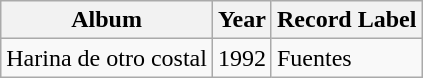<table class="wikitable">
<tr>
<th>Album</th>
<th>Year</th>
<th>Record Label</th>
</tr>
<tr>
<td>Harina de otro costal</td>
<td>1992</td>
<td>Fuentes</td>
</tr>
</table>
